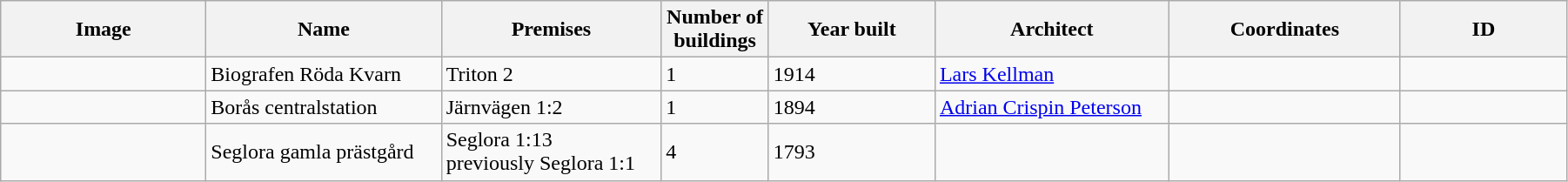<table class="wikitable" width="95%">
<tr>
<th width="150">Image</th>
<th>Name</th>
<th>Premises</th>
<th width="75">Number of<br>buildings</th>
<th width="120">Year built</th>
<th>Architect</th>
<th width="170">Coordinates</th>
<th width="120">ID</th>
</tr>
<tr>
<td></td>
<td Röda Kvarn, Borås>Biografen Röda Kvarn</td>
<td>Triton 2</td>
<td>1</td>
<td>1914</td>
<td><a href='#'>Lars Kellman</a></td>
<td></td>
<td></td>
</tr>
<tr>
<td></td>
<td>Borås centralstation</td>
<td>Järnvägen 1:2</td>
<td>1</td>
<td>1894</td>
<td><a href='#'>Adrian Crispin Peterson</a></td>
<td></td>
<td></td>
</tr>
<tr>
<td></td>
<td>Seglora gamla prästgård</td>
<td>Seglora 1:13<br>previously Seglora 1:1</td>
<td>4</td>
<td>1793</td>
<td></td>
<td></td>
<td></td>
</tr>
</table>
